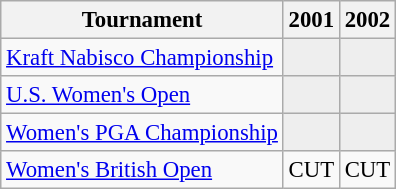<table class="wikitable" style="font-size:95%;text-align:center;">
<tr>
<th>Tournament</th>
<th>2001</th>
<th>2002</th>
</tr>
<tr>
<td align=left><a href='#'>Kraft Nabisco Championship</a></td>
<td style="background:#eeeeee;"></td>
<td style="background:#eeeeee;"></td>
</tr>
<tr>
<td align=left><a href='#'>U.S. Women's Open</a></td>
<td style="background:#eeeeee;"></td>
<td style="background:#eeeeee;"></td>
</tr>
<tr>
<td align=left><a href='#'>Women's PGA Championship</a></td>
<td style="background:#eeeeee;"></td>
<td style="background:#eeeeee;"></td>
</tr>
<tr>
<td align=left><a href='#'>Women's British Open</a></td>
<td>CUT</td>
<td>CUT</td>
</tr>
</table>
